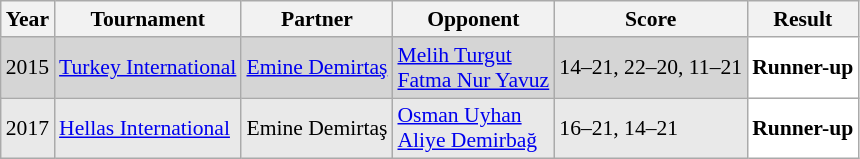<table class="sortable wikitable" style="font-size: 90%;">
<tr>
<th>Year</th>
<th>Tournament</th>
<th>Partner</th>
<th>Opponent</th>
<th>Score</th>
<th>Result</th>
</tr>
<tr style="background:#D5D5D5">
<td align="center">2015</td>
<td align="left"><a href='#'>Turkey International</a></td>
<td align="left"> <a href='#'>Emine Demirtaş</a></td>
<td align="left"> <a href='#'>Melih Turgut</a><br> <a href='#'>Fatma Nur Yavuz</a></td>
<td align="left">14–21, 22–20, 11–21</td>
<td align="left" bgcolor="#FFFFFF"> <strong>Runner-up</strong></td>
</tr>
<tr style="background:#E9E9E9">
<td align="center">2017</td>
<td align="left"><a href='#'>Hellas International</a></td>
<td align="left"> Emine Demirtaş</td>
<td align="left"> <a href='#'>Osman Uyhan</a><br> <a href='#'>Aliye Demirbağ</a></td>
<td align="left">16–21, 14–21</td>
<td align="left" bgcolor="#FFFFFF"> <strong>Runner-up</strong></td>
</tr>
</table>
